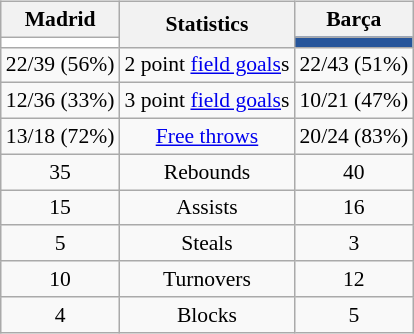<table style="width:100%;">
<tr>
<td valign=top align=right width=33%><br>













</td>
<td style="vertical-align:top; align:center; width:33%;"><br><table style="width:100%;">
<tr>
<td style="width=50%;"></td>
<td></td>
<td style="width=50%;"></td>
</tr>
</table>
<br><table class="wikitable" style="font-size:90%; text-align:center; margin:auto;" align=center>
<tr>
<th>Madrid</th>
<th rowspan=2>Statistics</th>
<th>Barça</th>
</tr>
<tr>
<td style="background:#FFFFFF;"></td>
<td style="background:#26559B;"></td>
</tr>
<tr>
<td>22/39 (56%)</td>
<td>2 point <a href='#'>field goals</a>s</td>
<td>22/43 (51%)</td>
</tr>
<tr>
<td>12/36 (33%)</td>
<td>3 point <a href='#'>field goals</a>s</td>
<td>10/21 (47%)</td>
</tr>
<tr>
<td>13/18 (72%)</td>
<td><a href='#'>Free throws</a></td>
<td>20/24 (83%)</td>
</tr>
<tr>
<td>35</td>
<td>Rebounds</td>
<td>40</td>
</tr>
<tr>
<td>15</td>
<td>Assists</td>
<td>16</td>
</tr>
<tr>
<td>5</td>
<td>Steals</td>
<td>3</td>
</tr>
<tr>
<td>10</td>
<td>Turnovers</td>
<td>12</td>
</tr>
<tr>
<td>4</td>
<td>Blocks</td>
<td>5</td>
</tr>
</table>
</td>
<td style="vertical-align:top; align:left; width:33%;"><br>













</td>
</tr>
</table>
